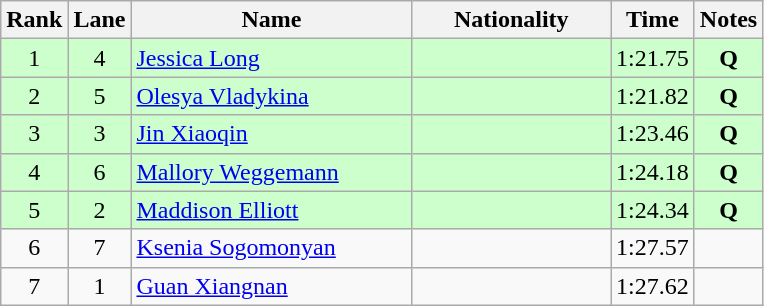<table class="wikitable sortable" style="text-align:center">
<tr>
<th>Rank</th>
<th>Lane</th>
<th style="width:180px">Name</th>
<th style="width:125px">Nationality</th>
<th>Time</th>
<th>Notes</th>
</tr>
<tr style="background:#cfc;">
<td>1</td>
<td>4</td>
<td style="text-align:left;"><a href='#'>Jessica Long</a></td>
<td style="text-align:left;"></td>
<td>1:21.75</td>
<td><strong>Q</strong></td>
</tr>
<tr style="background:#cfc;">
<td>2</td>
<td>5</td>
<td style="text-align:left;"><a href='#'>Olesya Vladykina</a></td>
<td style="text-align:left;"></td>
<td>1:21.82</td>
<td><strong>Q</strong></td>
</tr>
<tr style="background:#cfc;">
<td>3</td>
<td>3</td>
<td style="text-align:left;"><a href='#'>Jin Xiaoqin</a></td>
<td style="text-align:left;"></td>
<td>1:23.46</td>
<td><strong>Q</strong></td>
</tr>
<tr style="background:#cfc;">
<td>4</td>
<td>6</td>
<td style="text-align:left;"><a href='#'>Mallory Weggemann</a></td>
<td style="text-align:left;"></td>
<td>1:24.18</td>
<td><strong>Q</strong></td>
</tr>
<tr style="background:#cfc;">
<td>5</td>
<td>2</td>
<td style="text-align:left;"><a href='#'>Maddison Elliott</a></td>
<td style="text-align:left;"></td>
<td>1:24.34</td>
<td><strong>Q</strong></td>
</tr>
<tr>
<td>6</td>
<td>7</td>
<td style="text-align:left;"><a href='#'>Ksenia Sogomonyan</a></td>
<td style="text-align:left;"></td>
<td>1:27.57</td>
<td></td>
</tr>
<tr>
<td>7</td>
<td>1</td>
<td style="text-align:left;"><a href='#'>Guan Xiangnan</a></td>
<td style="text-align:left;"></td>
<td>1:27.62</td>
<td></td>
</tr>
</table>
